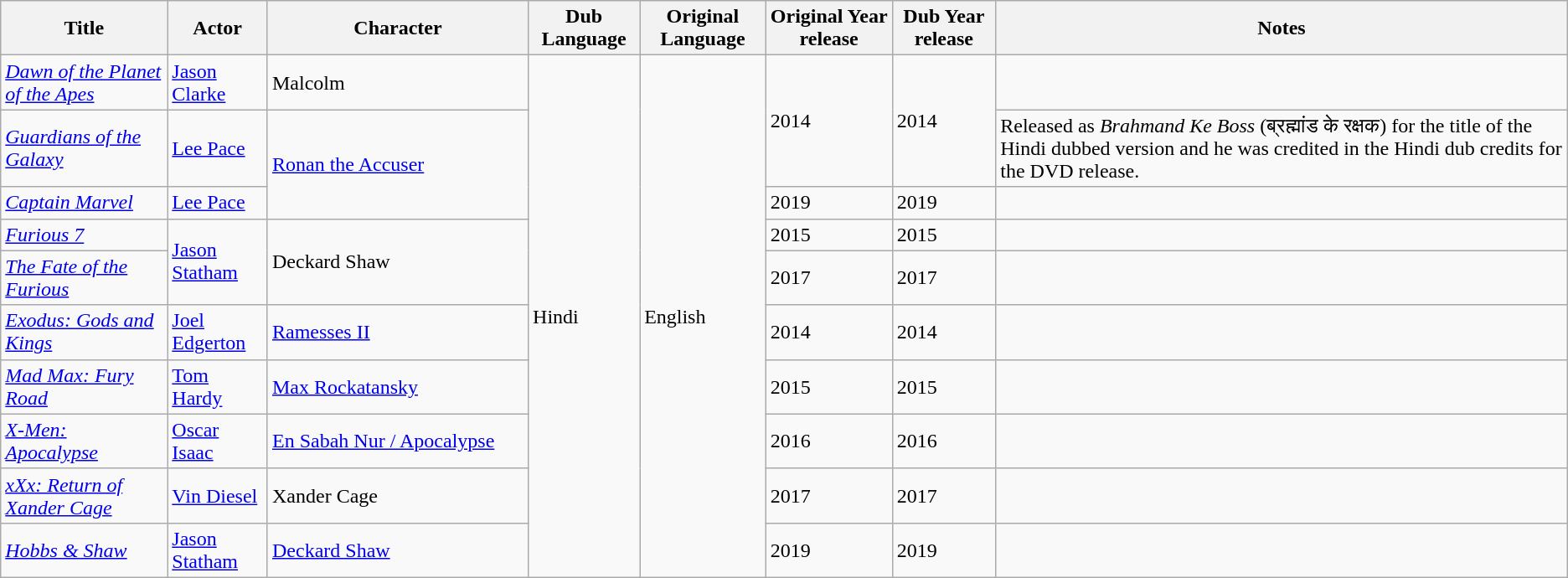<table class="wikitable sortable">
<tr>
<th scope="col">Title</th>
<th scope="col">Actor</th>
<th scope="col" width=200>Character</th>
<th scope="col">Dub Language</th>
<th scope="col">Original Language</th>
<th scope="col">Original Year release</th>
<th scope="col">Dub Year release</th>
<th class="unsortable" scope="col">Notes</th>
</tr>
<tr>
<td><em><a href='#'>Dawn of the Planet of the Apes</a></em></td>
<td><a href='#'>Jason Clarke</a></td>
<td>Malcolm</td>
<td rowspan="10">Hindi</td>
<td rowspan="10">English</td>
<td rowspan="2">2014</td>
<td rowspan="2">2014</td>
<td></td>
</tr>
<tr>
<td><em><a href='#'>Guardians of the Galaxy</a></em></td>
<td><a href='#'>Lee Pace</a></td>
<td rowspan="2"><a href='#'>Ronan the Accuser</a></td>
<td>Released as <em>Brahmand Ke Boss</em> (ब्रह्मांड के रक्षक) for the title of the Hindi dubbed version and he was credited in the Hindi dub credits for the DVD release.</td>
</tr>
<tr>
<td><em><a href='#'>Captain Marvel</a></em></td>
<td><a href='#'>Lee Pace</a></td>
<td>2019</td>
<td>2019</td>
<td></td>
</tr>
<tr>
<td><em><a href='#'>Furious 7</a></em></td>
<td rowspan="2"><a href='#'>Jason Statham</a></td>
<td rowspan="2">Deckard Shaw</td>
<td>2015</td>
<td>2015</td>
<td></td>
</tr>
<tr>
<td><em><a href='#'>The Fate of the Furious</a></em></td>
<td>2017</td>
<td>2017</td>
<td></td>
</tr>
<tr>
<td><em><a href='#'>Exodus: Gods and Kings</a></em></td>
<td><a href='#'>Joel Edgerton</a></td>
<td><a href='#'>Ramesses II</a></td>
<td>2014</td>
<td>2014</td>
<td></td>
</tr>
<tr>
<td><em><a href='#'>Mad Max: Fury Road</a></em></td>
<td><a href='#'>Tom Hardy</a></td>
<td><a href='#'>Max Rockatansky</a></td>
<td>2015</td>
<td>2015</td>
<td></td>
</tr>
<tr>
<td><em><a href='#'>X-Men: Apocalypse</a></em></td>
<td><a href='#'>Oscar Isaac</a></td>
<td><a href='#'>En Sabah Nur / Apocalypse</a></td>
<td>2016</td>
<td>2016</td>
<td></td>
</tr>
<tr>
<td><em><a href='#'>xXx: Return of Xander Cage</a></em></td>
<td><a href='#'>Vin Diesel</a></td>
<td>Xander Cage</td>
<td>2017</td>
<td>2017</td>
<td></td>
</tr>
<tr>
<td><em><a href='#'>Hobbs & Shaw</a></em></td>
<td><a href='#'>Jason Statham</a></td>
<td><a href='#'>Deckard Shaw</a></td>
<td>2019</td>
<td>2019</td>
<td></td>
</tr>
</table>
